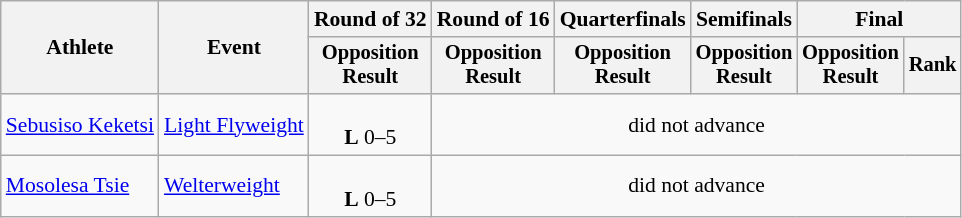<table class="wikitable" style="font-size:90%">
<tr>
<th rowspan="2">Athlete</th>
<th rowspan="2">Event</th>
<th>Round of 32</th>
<th>Round of 16</th>
<th>Quarterfinals</th>
<th>Semifinals</th>
<th colspan=2>Final</th>
</tr>
<tr style="font-size:95%">
<th>Opposition<br>Result</th>
<th>Opposition<br>Result</th>
<th>Opposition<br>Result</th>
<th>Opposition<br>Result</th>
<th>Opposition<br>Result</th>
<th>Rank</th>
</tr>
<tr align=center>
<td align=left><a href='#'>Sebusiso Keketsi</a></td>
<td align=left><a href='#'>Light Flyweight</a></td>
<td><br><strong>L</strong> 0–5</td>
<td colspan=5>did not advance</td>
</tr>
<tr align=center>
<td align=left><a href='#'>Mosolesa Tsie</a></td>
<td align=left><a href='#'>Welterweight</a></td>
<td><br><strong>L</strong> 0–5</td>
<td colspan=5>did not advance</td>
</tr>
</table>
